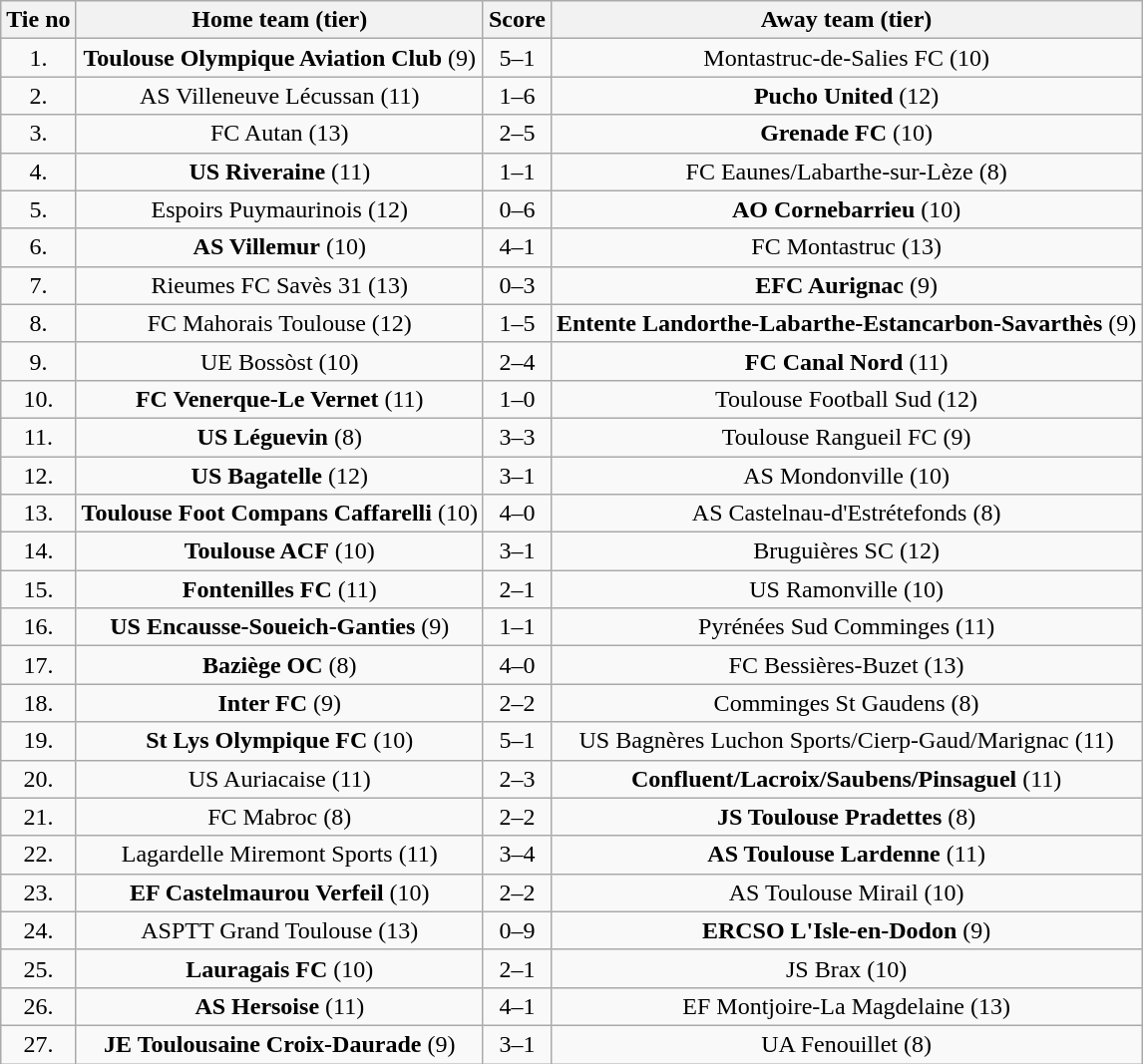<table class="wikitable" style="text-align: center">
<tr>
<th>Tie no</th>
<th>Home team (tier)</th>
<th>Score</th>
<th>Away team (tier)</th>
</tr>
<tr>
<td>1.</td>
<td><strong>Toulouse Olympique Aviation Club</strong> (9)</td>
<td>5–1</td>
<td>Montastruc-de-Salies FC (10)</td>
</tr>
<tr>
<td>2.</td>
<td>AS Villeneuve Lécussan (11)</td>
<td>1–6</td>
<td><strong>Pucho United</strong> (12)</td>
</tr>
<tr>
<td>3.</td>
<td>FC Autan (13)</td>
<td>2–5</td>
<td><strong>Grenade FC</strong> (10)</td>
</tr>
<tr>
<td>4.</td>
<td><strong>US Riveraine</strong> (11)</td>
<td>1–1 </td>
<td>FC Eaunes/Labarthe-sur-Lèze (8)</td>
</tr>
<tr>
<td>5.</td>
<td>Espoirs Puymaurinois (12)</td>
<td>0–6</td>
<td><strong>AO Cornebarrieu</strong> (10)</td>
</tr>
<tr>
<td>6.</td>
<td><strong>AS Villemur</strong> (10)</td>
<td>4–1</td>
<td>FC Montastruc (13)</td>
</tr>
<tr>
<td>7.</td>
<td>Rieumes FC Savès 31 (13)</td>
<td>0–3</td>
<td><strong>EFC Aurignac</strong> (9)</td>
</tr>
<tr>
<td>8.</td>
<td>FC Mahorais Toulouse (12)</td>
<td>1–5 </td>
<td><strong>Entente Landorthe-Labarthe-Estancarbon-Savarthès</strong> (9)</td>
</tr>
<tr>
<td>9.</td>
<td>UE Bossòst (10)</td>
<td>2–4</td>
<td><strong>FC Canal Nord</strong> (11)</td>
</tr>
<tr>
<td>10.</td>
<td><strong>FC Venerque-Le Vernet</strong> (11)</td>
<td>1–0</td>
<td>Toulouse Football Sud (12)</td>
</tr>
<tr>
<td>11.</td>
<td><strong>US Léguevin</strong> (8)</td>
<td>3–3 </td>
<td>Toulouse Rangueil FC (9)</td>
</tr>
<tr>
<td>12.</td>
<td><strong>US Bagatelle</strong> (12)</td>
<td>3–1</td>
<td>AS Mondonville (10)</td>
</tr>
<tr>
<td>13.</td>
<td><strong>Toulouse Foot Compans Caffarelli</strong> (10)</td>
<td>4–0</td>
<td>AS Castelnau-d'Estrétefonds (8)</td>
</tr>
<tr>
<td>14.</td>
<td><strong>Toulouse ACF</strong> (10)</td>
<td>3–1</td>
<td>Bruguières SC (12)</td>
</tr>
<tr>
<td>15.</td>
<td><strong>Fontenilles FC</strong> (11)</td>
<td>2–1</td>
<td>US Ramonville (10)</td>
</tr>
<tr>
<td>16.</td>
<td><strong>US Encausse-Soueich-Ganties</strong> (9)</td>
<td>1–1 </td>
<td>Pyrénées Sud Comminges (11)</td>
</tr>
<tr>
<td>17.</td>
<td><strong>Baziège OC</strong> (8)</td>
<td>4–0</td>
<td>FC Bessières-Buzet (13)</td>
</tr>
<tr>
<td>18.</td>
<td><strong>Inter FC</strong> (9)</td>
<td>2–2 </td>
<td>Comminges St Gaudens (8)</td>
</tr>
<tr>
<td>19.</td>
<td><strong>St Lys Olympique FC</strong> (10)</td>
<td>5–1</td>
<td>US Bagnères Luchon Sports/Cierp-Gaud/Marignac (11)</td>
</tr>
<tr>
<td>20.</td>
<td>US Auriacaise (11)</td>
<td>2–3</td>
<td><strong>Confluent/Lacroix/Saubens/Pinsaguel</strong> (11)</td>
</tr>
<tr>
<td>21.</td>
<td>FC Mabroc (8)</td>
<td>2–2 </td>
<td><strong>JS Toulouse Pradettes</strong> (8)</td>
</tr>
<tr>
<td>22.</td>
<td>Lagardelle Miremont Sports (11)</td>
<td>3–4</td>
<td><strong>AS Toulouse Lardenne</strong> (11)</td>
</tr>
<tr>
<td>23.</td>
<td><strong>EF Castelmaurou Verfeil</strong> (10)</td>
<td>2–2 </td>
<td>AS Toulouse Mirail (10)</td>
</tr>
<tr>
<td>24.</td>
<td>ASPTT Grand Toulouse (13)</td>
<td>0–9</td>
<td><strong>ERCSO L'Isle-en-Dodon</strong> (9)</td>
</tr>
<tr>
<td>25.</td>
<td><strong>Lauragais FC</strong> (10)</td>
<td>2–1</td>
<td>JS Brax (10)</td>
</tr>
<tr>
<td>26.</td>
<td><strong>AS Hersoise</strong> (11)</td>
<td>4–1</td>
<td>EF Montjoire-La Magdelaine (13)</td>
</tr>
<tr>
<td>27.</td>
<td><strong>JE Toulousaine Croix-Daurade</strong> (9)</td>
<td>3–1</td>
<td>UA Fenouillet (8)</td>
</tr>
</table>
